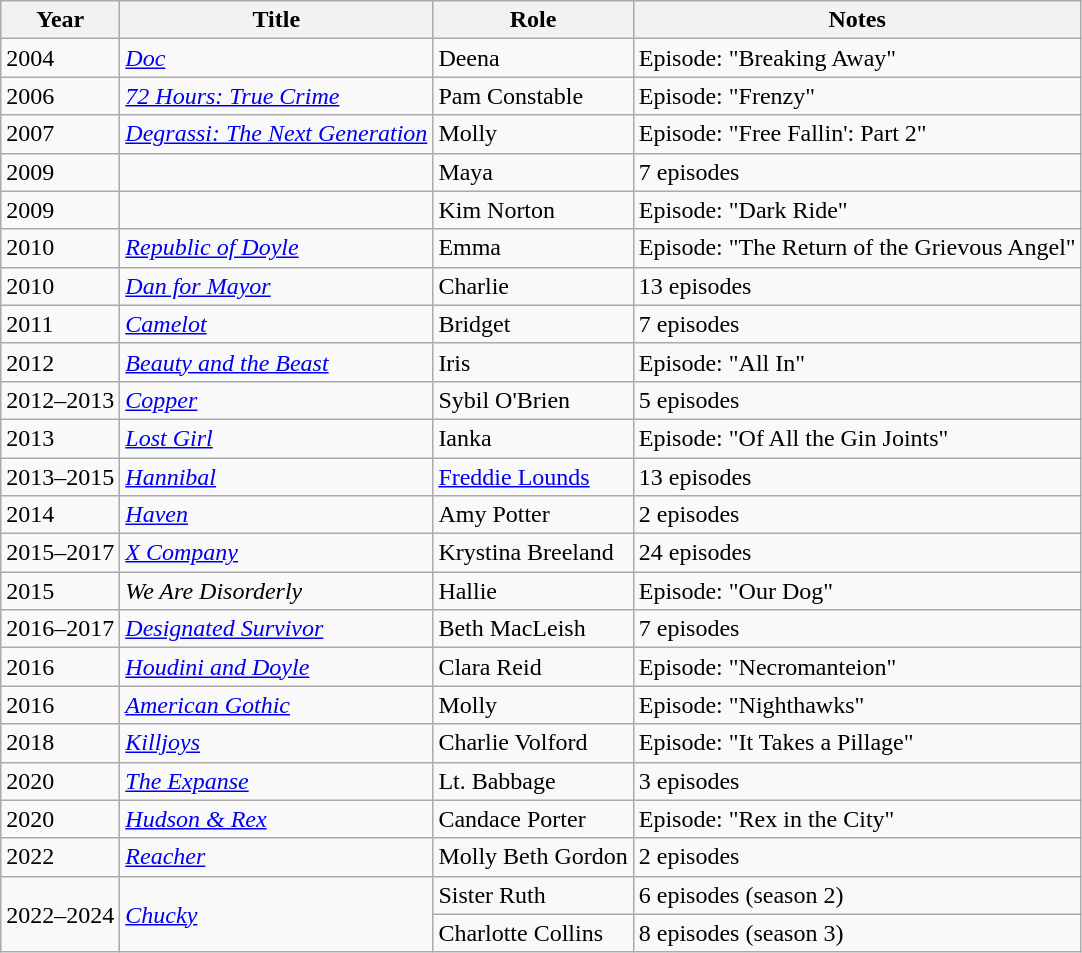<table class="wikitable sortable">
<tr>
<th>Year</th>
<th>Title</th>
<th>Role</th>
<th class="unsortable">Notes</th>
</tr>
<tr>
<td>2004</td>
<td><em><a href='#'>Doc</a></em></td>
<td>Deena</td>
<td>Episode: "Breaking Away"</td>
</tr>
<tr>
<td>2006</td>
<td><em><a href='#'>72 Hours: True Crime</a></em></td>
<td>Pam Constable</td>
<td>Episode: "Frenzy"</td>
</tr>
<tr>
<td>2007</td>
<td><em><a href='#'>Degrassi: The Next Generation</a></em></td>
<td>Molly</td>
<td>Episode: "Free Fallin': Part 2"</td>
</tr>
<tr>
<td>2009</td>
<td><em></em></td>
<td>Maya</td>
<td>7 episodes</td>
</tr>
<tr>
<td>2009</td>
<td><em></em></td>
<td>Kim Norton</td>
<td>Episode: "Dark Ride"</td>
</tr>
<tr>
<td>2010</td>
<td><em><a href='#'>Republic of Doyle</a></em></td>
<td>Emma</td>
<td>Episode: "The Return of the Grievous Angel"</td>
</tr>
<tr>
<td>2010</td>
<td><em><a href='#'>Dan for Mayor</a></em></td>
<td>Charlie</td>
<td>13 episodes</td>
</tr>
<tr>
<td>2011</td>
<td><em><a href='#'>Camelot</a></em></td>
<td>Bridget</td>
<td>7 episodes</td>
</tr>
<tr>
<td>2012</td>
<td><em><a href='#'>Beauty and the Beast</a></em></td>
<td>Iris</td>
<td>Episode: "All In"</td>
</tr>
<tr>
<td>2012–2013</td>
<td><em><a href='#'>Copper</a></em></td>
<td>Sybil O'Brien</td>
<td>5 episodes</td>
</tr>
<tr>
<td>2013</td>
<td><em><a href='#'>Lost Girl</a></em></td>
<td>Ianka</td>
<td>Episode: "Of All the Gin Joints"</td>
</tr>
<tr>
<td>2013–2015</td>
<td><em><a href='#'>Hannibal</a></em></td>
<td><a href='#'>Freddie Lounds</a></td>
<td>13 episodes</td>
</tr>
<tr>
<td>2014</td>
<td><em><a href='#'>Haven</a></em></td>
<td>Amy Potter</td>
<td>2 episodes</td>
</tr>
<tr>
<td>2015–2017</td>
<td><em><a href='#'>X Company</a></em></td>
<td>Krystina Breeland</td>
<td>24 episodes</td>
</tr>
<tr>
<td>2015</td>
<td><em>We Are Disorderly</em></td>
<td>Hallie</td>
<td>Episode: "Our Dog"</td>
</tr>
<tr>
<td>2016–2017</td>
<td><em><a href='#'>Designated Survivor</a></em></td>
<td>Beth MacLeish</td>
<td>7 episodes</td>
</tr>
<tr>
<td>2016</td>
<td><em><a href='#'>Houdini and Doyle</a></em></td>
<td>Clara Reid</td>
<td>Episode: "Necromanteion"</td>
</tr>
<tr>
<td>2016</td>
<td><em><a href='#'>American Gothic</a></em></td>
<td>Molly</td>
<td>Episode: "Nighthawks"</td>
</tr>
<tr>
<td>2018</td>
<td><em><a href='#'>Killjoys</a></em></td>
<td>Charlie Volford</td>
<td>Episode: "It Takes a Pillage"</td>
</tr>
<tr>
<td>2020</td>
<td data-sort-value="Expanse, The"><em><a href='#'>The Expanse</a></em></td>
<td>Lt. Babbage</td>
<td>3 episodes</td>
</tr>
<tr>
<td>2020</td>
<td><em><a href='#'>Hudson & Rex</a></em></td>
<td>Candace Porter</td>
<td>Episode: "Rex in the City"</td>
</tr>
<tr>
<td>2022</td>
<td><em><a href='#'>Reacher</a></em></td>
<td>Molly Beth Gordon</td>
<td>2 episodes</td>
</tr>
<tr>
<td rowspan=2>2022–2024</td>
<td rowspan=2><em><a href='#'>Chucky</a></em></td>
<td>Sister Ruth</td>
<td>6 episodes (season 2)</td>
</tr>
<tr>
<td>Charlotte Collins</td>
<td>8 episodes (season 3)</td>
</tr>
</table>
